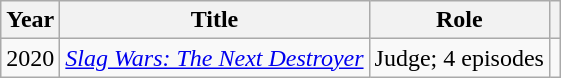<table class="wikitable plainrowheaders sortable">
<tr>
<th>Year</th>
<th>Title</th>
<th>Role</th>
<th class="unsortable"></th>
</tr>
<tr>
<td>2020</td>
<td><em><a href='#'>Slag Wars: The Next Destroyer</a></em></td>
<td>Judge; 4 episodes</td>
<td align="center"></td>
</tr>
</table>
